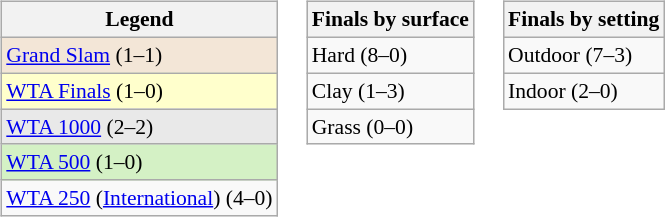<table>
<tr valign=top>
<td><br><table class="wikitable" style=font-size:90%>
<tr>
<th>Legend</th>
</tr>
<tr style=background:#f3e6d7>
<td><a href='#'>Grand Slam</a> (1–1)</td>
</tr>
<tr style=background:#ffffcc>
<td><a href='#'>WTA Finals</a> (1–0)</td>
</tr>
<tr style=background:#e9e9e9>
<td><a href='#'>WTA 1000</a> (2–2)</td>
</tr>
<tr style=background:#d4f1c5>
<td><a href='#'>WTA 500</a> (1–0)</td>
</tr>
<tr>
<td><a href='#'>WTA 250</a> (<a href='#'>International</a>) (4–0)</td>
</tr>
</table>
</td>
<td><br><table class="wikitable" style=font-size:90%>
<tr>
<th>Finals by surface</th>
</tr>
<tr>
<td>Hard (8–0)</td>
</tr>
<tr>
<td>Clay (1–3)</td>
</tr>
<tr>
<td>Grass (0–0)</td>
</tr>
</table>
</td>
<td><br><table class="wikitable" style=font-size:90%>
<tr>
<th>Finals by setting</th>
</tr>
<tr>
<td>Outdoor (7–3)</td>
</tr>
<tr>
<td>Indoor (2–0)</td>
</tr>
</table>
</td>
</tr>
</table>
